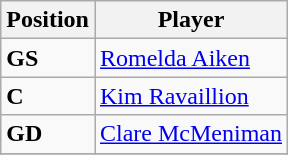<table class="wikitable collapsible">
<tr>
<th>Position</th>
<th>Player</th>
</tr>
<tr>
<td><strong>GS</strong></td>
<td> <a href='#'>Romelda Aiken</a></td>
</tr>
<tr>
<td><strong>C</strong></td>
<td> <a href='#'>Kim Ravaillion</a></td>
</tr>
<tr>
<td><strong>GD</strong></td>
<td> <a href='#'>Clare McMeniman</a></td>
</tr>
<tr>
</tr>
</table>
